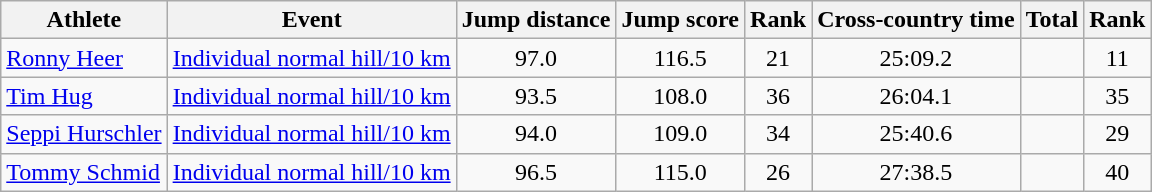<table class="wikitable" border="1">
<tr>
<th>Athlete</th>
<th>Event</th>
<th>Jump distance</th>
<th>Jump score</th>
<th>Rank</th>
<th>Cross-country time</th>
<th>Total</th>
<th>Rank</th>
</tr>
<tr align=center>
<td align=left><a href='#'>Ronny Heer</a></td>
<td><a href='#'>Individual normal hill/10 km</a></td>
<td>97.0</td>
<td>116.5</td>
<td>21</td>
<td>25:09.2</td>
<td></td>
<td>11</td>
</tr>
<tr align=center>
<td align=left><a href='#'>Tim Hug</a></td>
<td><a href='#'>Individual normal hill/10 km</a></td>
<td>93.5</td>
<td>108.0</td>
<td>36</td>
<td>26:04.1</td>
<td></td>
<td>35</td>
</tr>
<tr align=center>
<td align=left><a href='#'>Seppi Hurschler</a></td>
<td><a href='#'>Individual normal hill/10 km</a></td>
<td>94.0</td>
<td>109.0</td>
<td>34</td>
<td>25:40.6</td>
<td></td>
<td>29</td>
</tr>
<tr align=center>
<td align=left><a href='#'>Tommy Schmid</a></td>
<td><a href='#'>Individual normal hill/10 km</a></td>
<td>96.5</td>
<td>115.0</td>
<td>26</td>
<td>27:38.5</td>
<td></td>
<td>40</td>
</tr>
</table>
